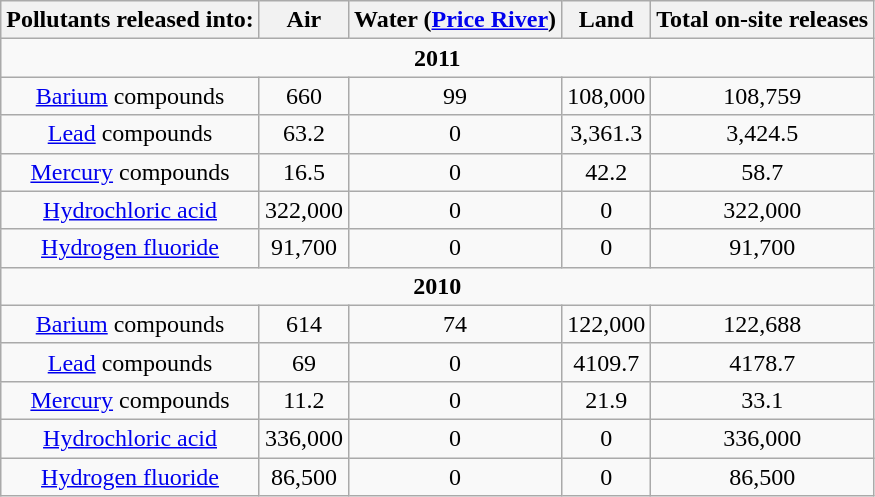<table class="wikitable" style="text-align: center;">
<tr>
<th>Pollutants released into:</th>
<th>Air</th>
<th>Water (<a href='#'>Price River</a>)</th>
<th>Land</th>
<th>Total on-site releases</th>
</tr>
<tr>
<td colspan="5"><strong>2011</strong></td>
</tr>
<tr>
<td><a href='#'>Barium</a> compounds</td>
<td>660</td>
<td>99</td>
<td>108,000</td>
<td>108,759</td>
</tr>
<tr>
<td><a href='#'>Lead</a> compounds</td>
<td>63.2</td>
<td>0</td>
<td>3,361.3</td>
<td>3,424.5</td>
</tr>
<tr>
<td><a href='#'>Mercury</a> compounds</td>
<td>16.5</td>
<td>0</td>
<td>42.2</td>
<td>58.7</td>
</tr>
<tr>
<td><a href='#'>Hydrochloric acid</a></td>
<td>322,000</td>
<td>0</td>
<td>0</td>
<td>322,000</td>
</tr>
<tr>
<td><a href='#'>Hydrogen fluoride</a></td>
<td>91,700</td>
<td>0</td>
<td>0</td>
<td>91,700</td>
</tr>
<tr>
<td colspan="5"><strong>2010</strong></td>
</tr>
<tr>
<td><a href='#'>Barium</a> compounds</td>
<td>614</td>
<td>74</td>
<td>122,000</td>
<td>122,688</td>
</tr>
<tr>
<td><a href='#'>Lead</a> compounds</td>
<td>69</td>
<td>0</td>
<td>4109.7</td>
<td>4178.7</td>
</tr>
<tr>
<td><a href='#'>Mercury</a> compounds</td>
<td>11.2</td>
<td>0</td>
<td>21.9</td>
<td>33.1</td>
</tr>
<tr>
<td><a href='#'>Hydrochloric acid</a></td>
<td>336,000</td>
<td>0</td>
<td>0</td>
<td>336,000</td>
</tr>
<tr>
<td><a href='#'>Hydrogen fluoride</a></td>
<td>86,500</td>
<td>0</td>
<td>0</td>
<td>86,500</td>
</tr>
</table>
